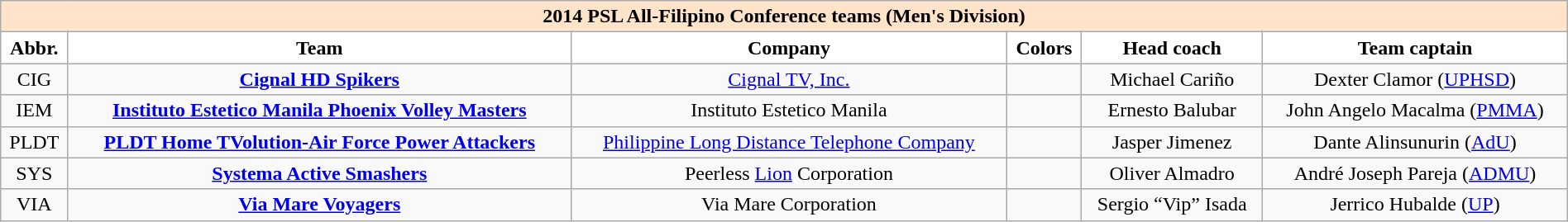<table class="wikitable" style="width:100%; text-align:left">
<tr>
<th style=background:#FFE4C9 colspan=6><span>2014 PSL All-Filipino Conference teams (Men's Division)</span></th>
</tr>
<tr>
<th style="background:white">Abbr.</th>
<th style="background:white">Team</th>
<th style="background:white">Company</th>
<th style="background:white">Colors</th>
<th style="background:white">Head coach</th>
<th style="background:white">Team captain</th>
</tr>
<tr>
<td align=center>CIG</td>
<td align=center><strong><a href='#'>Cignal HD Spikers</a></strong></td>
<td align=center><a href='#'>Cignal TV, Inc.</a></td>
<td align=center> </td>
<td align=center>Michael Cariño</td>
<td align=center>Dexter Clamor (<a href='#'>UPHSD</a>)</td>
</tr>
<tr>
<td align=center>IEM</td>
<td align=center><strong><a href='#'>Instituto Estetico Manila Phoenix Volley Masters</a></strong></td>
<td align=center>Instituto Estetico Manila</td>
<td align=center> </td>
<td align=center>Ernesto Balubar</td>
<td align=center>John Angelo Macalma  (<a href='#'>PMMA</a>)</td>
</tr>
<tr>
<td align=center>PLDT</td>
<td align=center><strong><a href='#'>PLDT Home TVolution-Air Force Power Attackers</a></strong></td>
<td align=center><a href='#'>Philippine Long Distance Telephone Company</a></td>
<td align=center>  </td>
<td align=center>Jasper Jimenez</td>
<td align=center>Dante Alinsunurin (<a href='#'>AdU</a>)</td>
</tr>
<tr>
<td align=center>SYS</td>
<td align=center><strong><a href='#'>Systema Active Smashers</a></strong></td>
<td align=center>Peerless <a href='#'>Lion</a> Corporation</td>
<td align=center>   </td>
<td align=center>Oliver Almadro</td>
<td align=center>André Joseph Pareja (<a href='#'>ADMU</a>)</td>
</tr>
<tr>
<td align=center>VIA</td>
<td align=center><strong><a href='#'>Via Mare Voyagers</a></strong></td>
<td align=center>Via Mare Corporation</td>
<td align=center> </td>
<td align=center>Sergio “Vip” Isada</td>
<td align=center>Jerrico Hubalde (<a href='#'>UP</a>)</td>
</tr>
</table>
